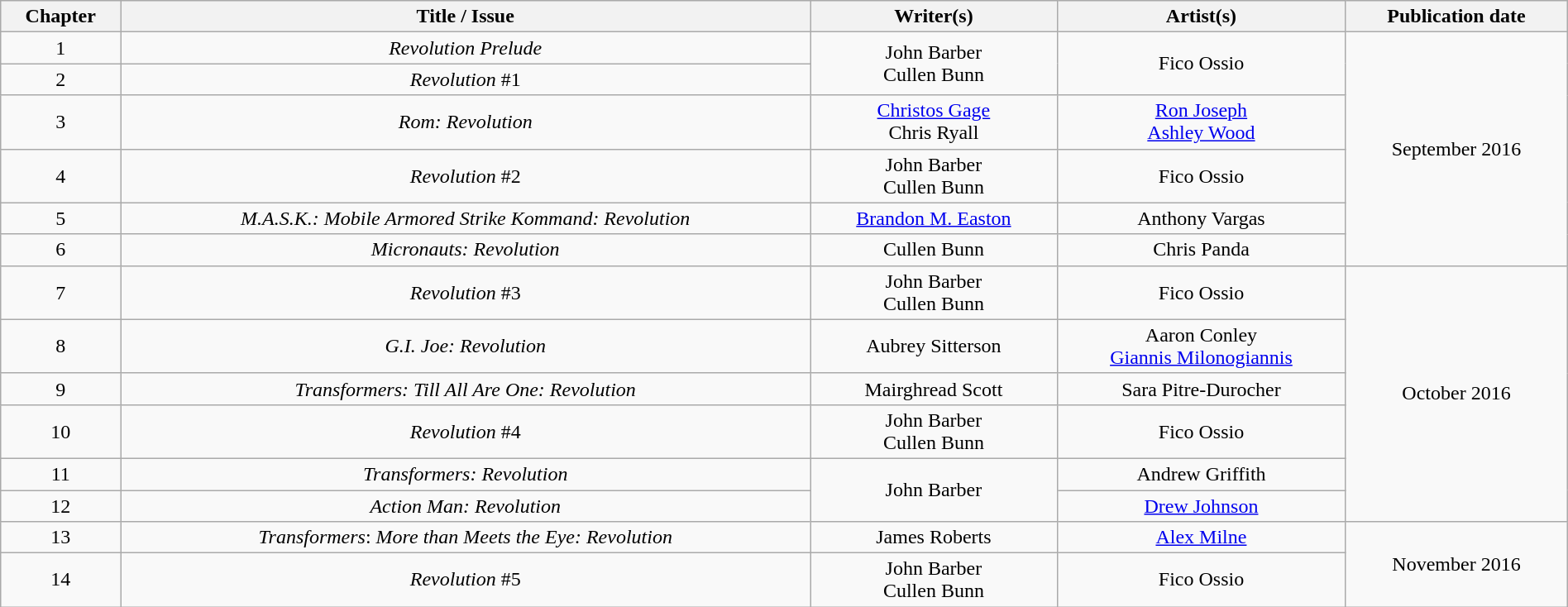<table class="wikitable" style="text-align:center; width:100%">
<tr>
<th>Chapter</th>
<th>Title / Issue</th>
<th>Writer(s)</th>
<th>Artist(s)</th>
<th>Publication date</th>
</tr>
<tr>
<td>1</td>
<td><em>Revolution</em> <em>Prelude</em></td>
<td rowspan="2">John Barber<br>Cullen Bunn</td>
<td rowspan="2">Fico Ossio</td>
<td rowspan="6">September 2016</td>
</tr>
<tr>
<td>2</td>
<td><em>Revolution</em> #1</td>
</tr>
<tr>
<td>3</td>
<td><em>Rom: Revolution</em></td>
<td><a href='#'>Christos Gage</a><br>Chris Ryall</td>
<td><a href='#'>Ron Joseph</a><br><a href='#'>Ashley Wood</a></td>
</tr>
<tr>
<td>4</td>
<td><em>Revolution</em> #2</td>
<td>John Barber<br>Cullen Bunn</td>
<td>Fico Ossio</td>
</tr>
<tr>
<td>5</td>
<td><em>M.A.S.K.: Mobile Armored Strike Kommand: Revolution</em></td>
<td><a href='#'>Brandon M. Easton</a></td>
<td>Anthony Vargas</td>
</tr>
<tr>
<td>6</td>
<td><em>Micronauts: Revolution</em></td>
<td>Cullen Bunn</td>
<td>Chris Panda</td>
</tr>
<tr>
<td>7</td>
<td><em>Revolution</em> #3</td>
<td>John Barber<br>Cullen Bunn</td>
<td>Fico Ossio</td>
<td rowspan="6">October 2016</td>
</tr>
<tr>
<td>8</td>
<td><em>G.I. Joe: Revolution</em></td>
<td>Aubrey Sitterson</td>
<td>Aaron Conley<br><a href='#'>Giannis Milonogiannis</a></td>
</tr>
<tr>
<td>9</td>
<td><em>Transformers: Till All Are One: Revolution</em></td>
<td>Mairghread Scott</td>
<td>Sara Pitre-Durocher</td>
</tr>
<tr>
<td>10</td>
<td><em>Revolution</em> #4</td>
<td>John Barber<br>Cullen Bunn</td>
<td>Fico Ossio</td>
</tr>
<tr>
<td>11</td>
<td><em>Transformers: Revolution</em></td>
<td rowspan="2">John Barber</td>
<td>Andrew Griffith</td>
</tr>
<tr>
<td>12</td>
<td><em>Action Man: Revolution</em></td>
<td><a href='#'>Drew Johnson</a></td>
</tr>
<tr>
<td>13</td>
<td><em>Transformers</em>: <em>More than Meets the Eye: Revolution</em></td>
<td>James Roberts</td>
<td><a href='#'>Alex Milne</a></td>
<td rowspan="2">November 2016</td>
</tr>
<tr>
<td>14</td>
<td><em>Revolution</em> #5</td>
<td>John Barber<br>Cullen Bunn</td>
<td>Fico Ossio</td>
</tr>
</table>
